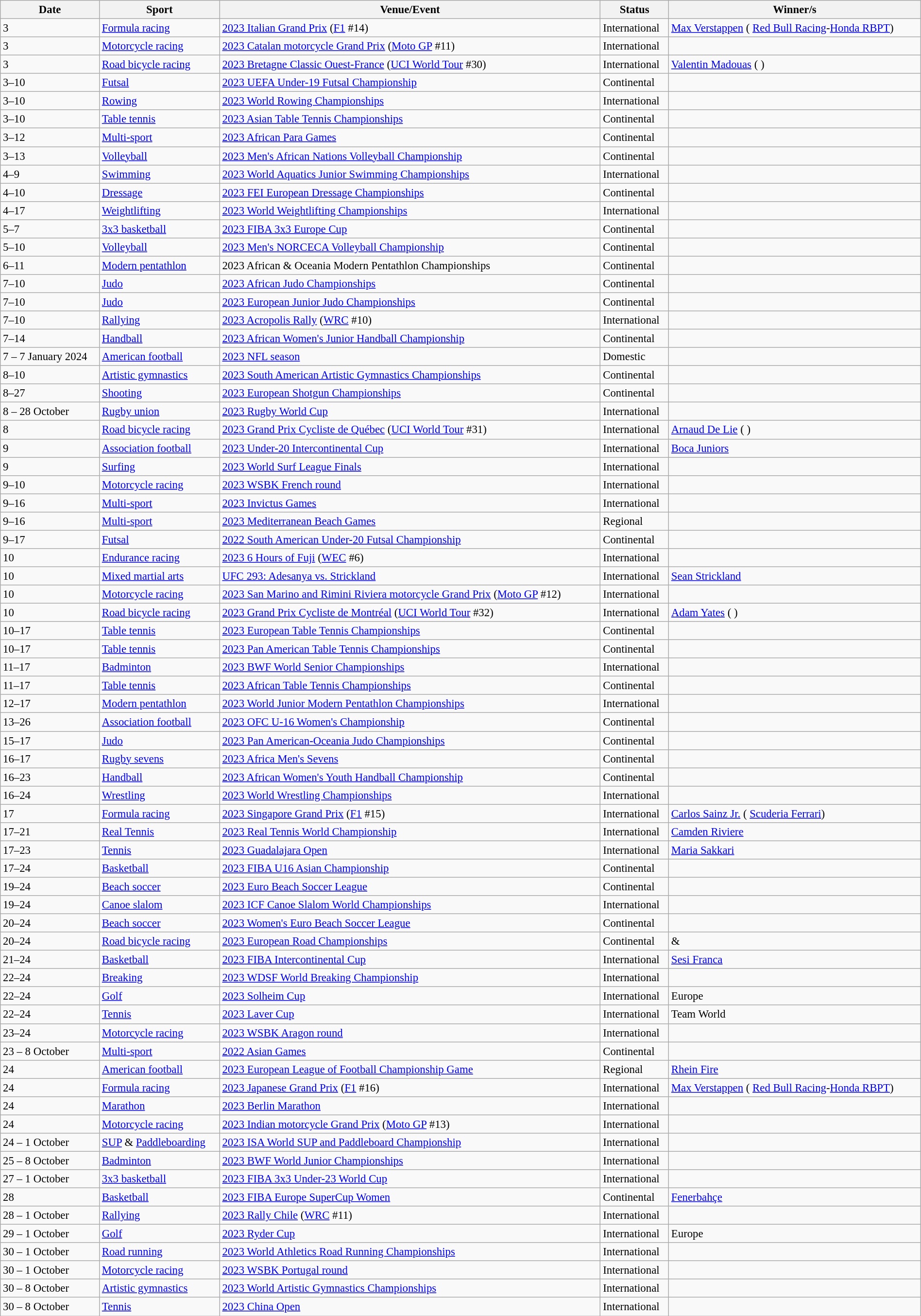<table class="wikitable source" style="font-size:95%; width: 100%">
<tr>
<th>Date</th>
<th>Sport</th>
<th>Venue/Event</th>
<th>Status</th>
<th>Winner/s</th>
</tr>
<tr>
<td>3</td>
<td><a href='#'>Formula racing</a></td>
<td> <a href='#'>2023 Italian Grand Prix</a> (<a href='#'>F1</a> #14)</td>
<td>International</td>
<td> <a href='#'>Max Verstappen</a> ( <a href='#'>Red Bull Racing</a>-<a href='#'>Honda RBPT</a>)</td>
</tr>
<tr>
<td>3</td>
<td><a href='#'>Motorcycle racing</a></td>
<td> <a href='#'>2023 Catalan motorcycle Grand Prix</a> (<a href='#'>Moto GP</a> #11)</td>
<td>International</td>
<td></td>
</tr>
<tr>
<td>3</td>
<td><a href='#'>Road bicycle racing</a></td>
<td> <a href='#'>2023 Bretagne Classic Ouest-France</a> (<a href='#'>UCI World Tour</a> #30)</td>
<td>International</td>
<td> <a href='#'>Valentin Madouas</a> ( )</td>
</tr>
<tr>
<td>3–10</td>
<td><a href='#'>Futsal</a></td>
<td> <a href='#'>2023 UEFA Under-19 Futsal Championship</a></td>
<td>Continental</td>
<td></td>
</tr>
<tr>
<td>3–10</td>
<td><a href='#'>Rowing</a></td>
<td> <a href='#'>2023 World Rowing Championships</a></td>
<td>International</td>
<td></td>
</tr>
<tr>
<td>3–10</td>
<td><a href='#'>Table tennis</a></td>
<td> <a href='#'>2023 Asian Table Tennis Championships</a></td>
<td>Continental</td>
<td></td>
</tr>
<tr>
<td>3–12</td>
<td><a href='#'>Multi-sport</a></td>
<td> <a href='#'>2023 African Para Games</a></td>
<td>Continental</td>
<td></td>
</tr>
<tr>
<td>3–13</td>
<td><a href='#'>Volleyball</a></td>
<td> <a href='#'>2023 Men's African Nations Volleyball Championship</a></td>
<td>Continental</td>
<td></td>
</tr>
<tr>
<td>4–9</td>
<td><a href='#'>Swimming</a></td>
<td> <a href='#'>2023 World Aquatics Junior Swimming Championships</a></td>
<td>International</td>
<td></td>
</tr>
<tr>
<td>4–10</td>
<td><a href='#'>Dressage</a></td>
<td> <a href='#'>2023 FEI European Dressage Championships</a></td>
<td>Continental</td>
<td></td>
</tr>
<tr>
<td>4–17</td>
<td><a href='#'>Weightlifting</a></td>
<td> <a href='#'>2023 World Weightlifting Championships</a></td>
<td>International</td>
<td></td>
</tr>
<tr>
<td>5–7</td>
<td><a href='#'>3x3 basketball</a></td>
<td> <a href='#'>2023 FIBA 3x3 Europe Cup</a></td>
<td>Continental</td>
<td></td>
</tr>
<tr>
<td>5–10</td>
<td><a href='#'>Volleyball</a></td>
<td> <a href='#'>2023 Men's NORCECA Volleyball Championship</a></td>
<td>Continental</td>
<td></td>
</tr>
<tr>
<td>6–11</td>
<td><a href='#'>Modern pentathlon</a></td>
<td> 2023 African & Oceania Modern Pentathlon Championships</td>
<td>Continental</td>
<td></td>
</tr>
<tr>
<td>7–10</td>
<td><a href='#'>Judo</a></td>
<td> <a href='#'>2023 African Judo Championships</a></td>
<td>Continental</td>
<td></td>
</tr>
<tr>
<td>7–10</td>
<td><a href='#'>Judo</a></td>
<td> <a href='#'>2023 European Junior Judo Championships</a></td>
<td>Continental</td>
<td></td>
</tr>
<tr>
<td>7–10</td>
<td><a href='#'>Rallying</a></td>
<td> <a href='#'>2023 Acropolis Rally</a> (<a href='#'>WRC</a> #10)</td>
<td>International</td>
<td></td>
</tr>
<tr>
<td>7–14</td>
<td><a href='#'>Handball</a></td>
<td> <a href='#'>2023 African Women's Junior Handball Championship</a></td>
<td>Continental</td>
<td></td>
</tr>
<tr>
<td>7 – 7 January 2024</td>
<td><a href='#'>American football</a></td>
<td> <a href='#'>2023 NFL season</a></td>
<td>Domestic</td>
<td></td>
</tr>
<tr>
<td>8–10</td>
<td><a href='#'>Artistic gymnastics</a></td>
<td> <a href='#'>2023 South American Artistic Gymnastics Championships</a></td>
<td>Continental</td>
<td></td>
</tr>
<tr>
<td>8–27</td>
<td><a href='#'>Shooting</a></td>
<td> <a href='#'>2023 European Shotgun Championships</a></td>
<td>Continental</td>
<td></td>
</tr>
<tr>
<td>8 – 28 October</td>
<td><a href='#'>Rugby union</a></td>
<td> <a href='#'>2023 Rugby World Cup</a></td>
<td>International</td>
<td></td>
</tr>
<tr>
<td>8</td>
<td><a href='#'>Road bicycle racing</a></td>
<td> <a href='#'>2023 Grand Prix Cycliste de Québec</a> (<a href='#'>UCI World Tour</a> #31)</td>
<td>International</td>
<td> <a href='#'>Arnaud De Lie</a> ( )</td>
</tr>
<tr>
<td>9</td>
<td><a href='#'>Association football</a></td>
<td> <a href='#'>2023 Under-20 Intercontinental Cup</a></td>
<td>International</td>
<td> <a href='#'>Boca Juniors</a></td>
</tr>
<tr>
<td>9</td>
<td><a href='#'>Surfing</a></td>
<td> <a href='#'>2023 World Surf League Finals</a></td>
<td>International</td>
<td></td>
</tr>
<tr>
<td>9–10</td>
<td><a href='#'>Motorcycle racing</a></td>
<td> <a href='#'>2023 WSBK French round</a></td>
<td>International</td>
<td></td>
</tr>
<tr>
<td>9–16</td>
<td><a href='#'>Multi-sport</a></td>
<td> <a href='#'>2023 Invictus Games</a></td>
<td>International</td>
<td></td>
</tr>
<tr>
<td>9–16</td>
<td><a href='#'>Multi-sport</a></td>
<td> <a href='#'>2023 Mediterranean Beach Games</a></td>
<td>Regional</td>
<td></td>
</tr>
<tr>
<td>9–17</td>
<td><a href='#'>Futsal</a></td>
<td> <a href='#'>2022 South American Under-20 Futsal Championship</a></td>
<td>Continental</td>
<td></td>
</tr>
<tr>
<td>10</td>
<td><a href='#'>Endurance racing</a></td>
<td> <a href='#'>2023 6 Hours of Fuji</a> (<a href='#'>WEC</a> #6)</td>
<td>International</td>
<td></td>
</tr>
<tr>
<td>10</td>
<td><a href='#'>Mixed martial arts</a></td>
<td> <a href='#'>UFC 293: Adesanya vs. Strickland</a></td>
<td>International</td>
<td> <a href='#'>Sean Strickland</a></td>
</tr>
<tr>
<td>10</td>
<td><a href='#'>Motorcycle racing</a></td>
<td> <a href='#'>2023 San Marino and Rimini Riviera motorcycle Grand Prix</a> (<a href='#'>Moto GP</a> #12)</td>
<td>International</td>
<td></td>
</tr>
<tr>
<td>10</td>
<td><a href='#'>Road bicycle racing</a></td>
<td> <a href='#'>2023 Grand Prix Cycliste de Montréal</a> (<a href='#'>UCI World Tour</a> #32)</td>
<td>International</td>
<td> <a href='#'>Adam Yates</a> ( )</td>
</tr>
<tr>
<td>10–17</td>
<td><a href='#'>Table tennis</a></td>
<td> <a href='#'>2023 European Table Tennis Championships</a></td>
<td>Continental</td>
<td></td>
</tr>
<tr>
<td>10–17</td>
<td><a href='#'>Table tennis</a></td>
<td> <a href='#'>2023 Pan American Table Tennis Championships</a></td>
<td>Continental</td>
<td></td>
</tr>
<tr>
<td>11–17</td>
<td><a href='#'>Badminton</a></td>
<td> <a href='#'>2023 BWF World Senior Championships</a></td>
<td>International</td>
<td></td>
</tr>
<tr>
<td>11–17</td>
<td><a href='#'>Table tennis</a></td>
<td> <a href='#'>2023 African Table Tennis Championships</a></td>
<td>Continental</td>
<td></td>
</tr>
<tr>
<td>12–17</td>
<td><a href='#'>Modern pentathlon</a></td>
<td> <a href='#'>2023 World Junior Modern Pentathlon Championships</a></td>
<td>International</td>
<td></td>
</tr>
<tr>
<td>13–26</td>
<td><a href='#'>Association football</a></td>
<td> <a href='#'>2023 OFC U-16 Women's Championship</a></td>
<td>Continental</td>
<td></td>
</tr>
<tr>
<td>15–17</td>
<td><a href='#'>Judo</a></td>
<td> <a href='#'>2023 Pan American-Oceania Judo Championships</a></td>
<td>Continental</td>
<td></td>
</tr>
<tr>
<td>16–17</td>
<td><a href='#'>Rugby sevens</a></td>
<td> <a href='#'>2023 Africa Men's Sevens</a></td>
<td>Continental</td>
<td></td>
</tr>
<tr>
<td>16–23</td>
<td><a href='#'>Handball</a></td>
<td> <a href='#'>2023 African Women's Youth Handball Championship</a></td>
<td>Continental</td>
<td></td>
</tr>
<tr>
<td>16–24</td>
<td><a href='#'>Wrestling</a></td>
<td> <a href='#'>2023 World Wrestling Championships</a></td>
<td>International</td>
<td></td>
</tr>
<tr>
<td>17</td>
<td><a href='#'>Formula racing</a></td>
<td> <a href='#'>2023 Singapore Grand Prix</a> (<a href='#'>F1</a> #15)</td>
<td>International</td>
<td> <a href='#'>Carlos Sainz Jr.</a> ( <a href='#'>Scuderia Ferrari</a>)</td>
</tr>
<tr>
<td>17–21</td>
<td><a href='#'>Real Tennis</a></td>
<td> <a href='#'>2023 Real Tennis World Championship</a></td>
<td>International</td>
<td> <a href='#'>Camden Riviere</a></td>
</tr>
<tr>
<td>17–23</td>
<td><a href='#'>Tennis</a></td>
<td> <a href='#'>2023 Guadalajara Open</a></td>
<td>International</td>
<td> <a href='#'>Maria Sakkari</a></td>
</tr>
<tr>
<td>17–24</td>
<td><a href='#'>Basketball</a></td>
<td> <a href='#'>2023 FIBA U16 Asian Championship</a></td>
<td>Continental</td>
<td></td>
</tr>
<tr>
<td>19–24</td>
<td><a href='#'>Beach soccer</a></td>
<td> <a href='#'>2023 Euro Beach Soccer League</a></td>
<td>Continental</td>
<td></td>
</tr>
<tr>
<td>19–24</td>
<td><a href='#'>Canoe slalom</a></td>
<td> <a href='#'>2023 ICF Canoe Slalom World Championships</a></td>
<td>International</td>
<td></td>
</tr>
<tr>
<td>20–24</td>
<td><a href='#'>Beach soccer</a></td>
<td> <a href='#'>2023 Women's Euro Beach Soccer League</a></td>
<td>Continental</td>
<td></td>
</tr>
<tr>
<td>20–24</td>
<td><a href='#'>Road bicycle racing</a></td>
<td> <a href='#'>2023 European Road Championships</a></td>
<td>Continental</td>
<td> & </td>
</tr>
<tr>
<td>21–24</td>
<td><a href='#'>Basketball</a></td>
<td> <a href='#'>2023 FIBA Intercontinental Cup</a></td>
<td>International</td>
<td> <a href='#'>Sesi Franca</a></td>
</tr>
<tr>
<td>22–24</td>
<td><a href='#'>Breaking</a></td>
<td> <a href='#'>2023 WDSF World Breaking Championship</a></td>
<td>International</td>
<td></td>
</tr>
<tr>
<td>22–24</td>
<td><a href='#'>Golf</a></td>
<td> <a href='#'>2023 Solheim Cup</a></td>
<td>International</td>
<td> Europe</td>
</tr>
<tr>
<td>22–24</td>
<td><a href='#'>Tennis</a></td>
<td> <a href='#'>2023 Laver Cup</a></td>
<td>International</td>
<td> Team World</td>
</tr>
<tr>
<td>23–24</td>
<td><a href='#'>Motorcycle racing</a></td>
<td> <a href='#'>2023 WSBK Aragon round</a></td>
<td>International</td>
<td></td>
</tr>
<tr>
<td>23 – 8 October</td>
<td><a href='#'>Multi-sport</a></td>
<td> <a href='#'>2022 Asian Games</a></td>
<td>Continental</td>
<td></td>
</tr>
<tr>
<td>24</td>
<td><a href='#'>American football</a></td>
<td> <a href='#'>2023 European League of Football Championship Game</a></td>
<td>Regional</td>
<td> <a href='#'>Rhein Fire</a></td>
</tr>
<tr>
<td>24</td>
<td><a href='#'>Formula racing</a></td>
<td> <a href='#'>2023 Japanese Grand Prix</a> (<a href='#'>F1</a> #16)</td>
<td>International</td>
<td> <a href='#'>Max Verstappen</a> ( <a href='#'>Red Bull Racing</a>-<a href='#'>Honda RBPT</a>)</td>
</tr>
<tr>
<td>24</td>
<td><a href='#'>Marathon</a></td>
<td> <a href='#'>2023 Berlin Marathon</a></td>
<td>International</td>
<td></td>
</tr>
<tr>
<td>24</td>
<td><a href='#'>Motorcycle racing</a></td>
<td> <a href='#'>2023 Indian motorcycle Grand Prix</a> (<a href='#'>Moto GP</a> #13)</td>
<td>International</td>
<td></td>
</tr>
<tr>
<td>24 – 1 October</td>
<td><a href='#'>SUP</a> & <a href='#'>Paddleboarding</a></td>
<td> <a href='#'>2023 ISA World SUP and Paddleboard Championship</a></td>
<td>International</td>
<td></td>
</tr>
<tr>
<td>25 – 8 October</td>
<td><a href='#'>Badminton</a></td>
<td> <a href='#'>2023 BWF World Junior Championships</a></td>
<td>International</td>
<td></td>
</tr>
<tr>
<td>27 – 1 October</td>
<td><a href='#'>3x3 basketball</a></td>
<td> <a href='#'>2023 FIBA 3x3 Under-23 World Cup</a></td>
<td>International</td>
<td></td>
</tr>
<tr>
<td>28</td>
<td><a href='#'>Basketball</a></td>
<td> <a href='#'>2023 FIBA Europe SuperCup Women</a></td>
<td>Continental</td>
<td> <a href='#'>Fenerbahçe</a></td>
</tr>
<tr>
<td>28 – 1 October</td>
<td><a href='#'>Rallying</a></td>
<td> <a href='#'>2023 Rally Chile</a> (<a href='#'>WRC</a> #11)</td>
<td>International</td>
<td></td>
</tr>
<tr>
<td>29 – 1 October</td>
<td><a href='#'>Golf</a></td>
<td> <a href='#'>2023 Ryder Cup</a></td>
<td>International</td>
<td> Europe</td>
</tr>
<tr>
<td>30 – 1 October</td>
<td><a href='#'>Road running</a></td>
<td> <a href='#'>2023 World Athletics Road Running Championships</a></td>
<td>International</td>
<td></td>
</tr>
<tr>
<td>30 – 1 October</td>
<td><a href='#'>Motorcycle racing</a></td>
<td> <a href='#'>2023 WSBK Portugal round</a></td>
<td>International</td>
<td></td>
</tr>
<tr>
<td>30 – 8 October</td>
<td><a href='#'>Artistic gymnastics</a></td>
<td> <a href='#'>2023 World Artistic Gymnastics Championships</a></td>
<td>International</td>
<td></td>
</tr>
<tr>
<td>30 – 8 October</td>
<td><a href='#'>Tennis</a></td>
<td> <a href='#'>2023 China Open</a></td>
<td>International</td>
<td></td>
</tr>
</table>
